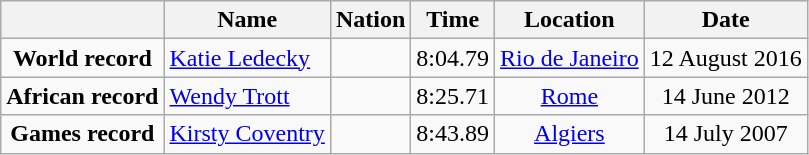<table class=wikitable style=text-align:center>
<tr>
<th></th>
<th>Name</th>
<th>Nation</th>
<th>Time</th>
<th>Location</th>
<th>Date</th>
</tr>
<tr>
<td><strong>World record</strong></td>
<td align=left><a href='#'>Katie Ledecky</a></td>
<td align=left></td>
<td align=left>8:04.79</td>
<td><a href='#'>Rio de Janeiro</a></td>
<td>12 August 2016</td>
</tr>
<tr>
<td><strong>African record</strong></td>
<td align=left><a href='#'>Wendy Trott</a></td>
<td align=left></td>
<td align=left>8:25.71</td>
<td><a href='#'>Rome</a></td>
<td>14 June 2012</td>
</tr>
<tr>
<td><strong>Games record</strong></td>
<td align=left><a href='#'>Kirsty Coventry</a></td>
<td align=left></td>
<td align=left>8:43.89</td>
<td><a href='#'>Algiers</a></td>
<td>14 July 2007</td>
</tr>
</table>
